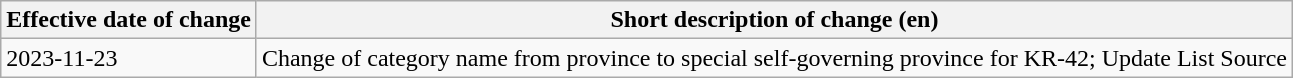<table class="wikitable">
<tr>
<th>Effective date of change</th>
<th>Short description of change (en)</th>
</tr>
<tr>
<td>2023-11-23</td>
<td>Change of category name from province to special self-governing province for KR-42; Update List Source</td>
</tr>
</table>
